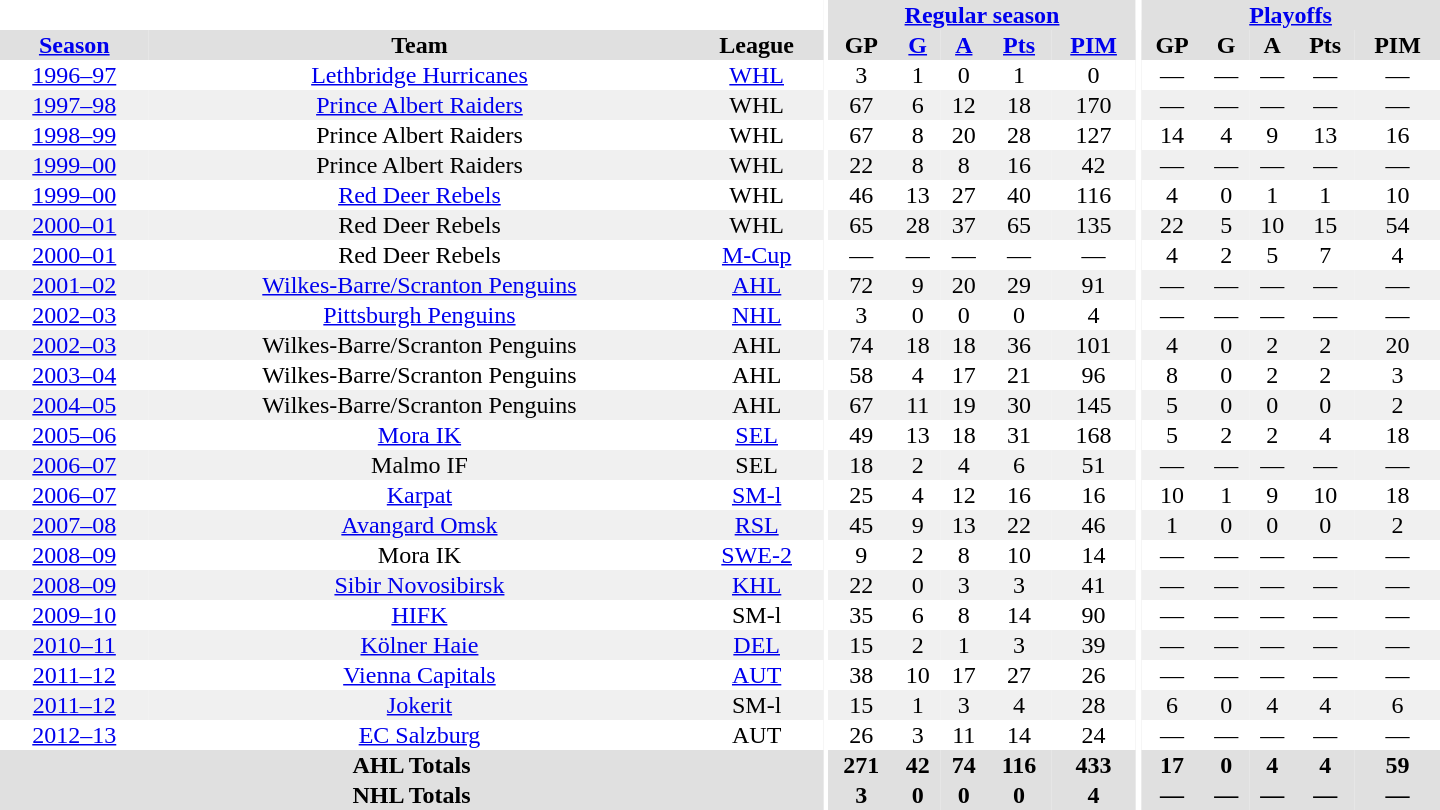<table border="0" cellpadding="1" cellspacing="0" style="text-align:center; width:60em">
<tr bgcolor="#e0e0e0">
<th colspan="3" bgcolor="#ffffff"></th>
<th rowspan="100" bgcolor="#ffffff"></th>
<th colspan="5"><a href='#'>Regular season</a></th>
<th rowspan="100" bgcolor="#ffffff"></th>
<th colspan="5"><a href='#'>Playoffs</a></th>
</tr>
<tr bgcolor="#e0e0e0">
<th><a href='#'>Season</a></th>
<th>Team</th>
<th>League</th>
<th>GP</th>
<th><a href='#'>G</a></th>
<th><a href='#'>A</a></th>
<th><a href='#'>Pts</a></th>
<th><a href='#'>PIM</a></th>
<th>GP</th>
<th>G</th>
<th>A</th>
<th>Pts</th>
<th>PIM</th>
</tr>
<tr>
<td><a href='#'>1996–97</a></td>
<td><a href='#'>Lethbridge Hurricanes</a></td>
<td><a href='#'>WHL</a></td>
<td>3</td>
<td>1</td>
<td>0</td>
<td>1</td>
<td>0</td>
<td>—</td>
<td>—</td>
<td>—</td>
<td>—</td>
<td>—</td>
</tr>
<tr bgcolor="#f0f0f0">
<td><a href='#'>1997–98</a></td>
<td><a href='#'>Prince Albert Raiders</a></td>
<td>WHL</td>
<td>67</td>
<td>6</td>
<td>12</td>
<td>18</td>
<td>170</td>
<td>—</td>
<td>—</td>
<td>—</td>
<td>—</td>
<td>—</td>
</tr>
<tr>
<td><a href='#'>1998–99</a></td>
<td>Prince Albert Raiders</td>
<td>WHL</td>
<td>67</td>
<td>8</td>
<td>20</td>
<td>28</td>
<td>127</td>
<td>14</td>
<td>4</td>
<td>9</td>
<td>13</td>
<td>16</td>
</tr>
<tr bgcolor="#f0f0f0">
<td><a href='#'>1999–00</a></td>
<td>Prince Albert Raiders</td>
<td>WHL</td>
<td>22</td>
<td>8</td>
<td>8</td>
<td>16</td>
<td>42</td>
<td>—</td>
<td>—</td>
<td>—</td>
<td>—</td>
<td>—</td>
</tr>
<tr>
<td><a href='#'>1999–00</a></td>
<td><a href='#'>Red Deer Rebels</a></td>
<td>WHL</td>
<td>46</td>
<td>13</td>
<td>27</td>
<td>40</td>
<td>116</td>
<td>4</td>
<td>0</td>
<td>1</td>
<td>1</td>
<td>10</td>
</tr>
<tr bgcolor="#f0f0f0">
<td><a href='#'>2000–01</a></td>
<td>Red Deer Rebels</td>
<td>WHL</td>
<td>65</td>
<td>28</td>
<td>37</td>
<td>65</td>
<td>135</td>
<td>22</td>
<td>5</td>
<td>10</td>
<td>15</td>
<td>54</td>
</tr>
<tr>
<td><a href='#'>2000–01</a></td>
<td>Red Deer Rebels</td>
<td><a href='#'>M-Cup</a></td>
<td>—</td>
<td>—</td>
<td>—</td>
<td>—</td>
<td>—</td>
<td>4</td>
<td>2</td>
<td>5</td>
<td>7</td>
<td>4</td>
</tr>
<tr bgcolor="#f0f0f0">
<td><a href='#'>2001–02</a></td>
<td><a href='#'>Wilkes-Barre/Scranton Penguins</a></td>
<td><a href='#'>AHL</a></td>
<td>72</td>
<td>9</td>
<td>20</td>
<td>29</td>
<td>91</td>
<td>—</td>
<td>—</td>
<td>—</td>
<td>—</td>
<td>—</td>
</tr>
<tr>
<td><a href='#'>2002–03</a></td>
<td><a href='#'>Pittsburgh Penguins</a></td>
<td><a href='#'>NHL</a></td>
<td>3</td>
<td>0</td>
<td>0</td>
<td>0</td>
<td>4</td>
<td>—</td>
<td>—</td>
<td>—</td>
<td>—</td>
<td>—</td>
</tr>
<tr bgcolor="#f0f0f0">
<td><a href='#'>2002–03</a></td>
<td>Wilkes-Barre/Scranton Penguins</td>
<td>AHL</td>
<td>74</td>
<td>18</td>
<td>18</td>
<td>36</td>
<td>101</td>
<td>4</td>
<td>0</td>
<td>2</td>
<td>2</td>
<td>20</td>
</tr>
<tr>
<td><a href='#'>2003–04</a></td>
<td>Wilkes-Barre/Scranton Penguins</td>
<td>AHL</td>
<td>58</td>
<td>4</td>
<td>17</td>
<td>21</td>
<td>96</td>
<td>8</td>
<td>0</td>
<td>2</td>
<td>2</td>
<td>3</td>
</tr>
<tr bgcolor="#f0f0f0">
<td><a href='#'>2004–05</a></td>
<td>Wilkes-Barre/Scranton Penguins</td>
<td>AHL</td>
<td>67</td>
<td>11</td>
<td>19</td>
<td>30</td>
<td>145</td>
<td>5</td>
<td>0</td>
<td>0</td>
<td>0</td>
<td>2</td>
</tr>
<tr>
<td><a href='#'>2005–06</a></td>
<td><a href='#'>Mora IK</a></td>
<td><a href='#'>SEL</a></td>
<td>49</td>
<td>13</td>
<td>18</td>
<td>31</td>
<td>168</td>
<td>5</td>
<td>2</td>
<td>2</td>
<td>4</td>
<td>18</td>
</tr>
<tr bgcolor="#f0f0f0">
<td><a href='#'>2006–07</a></td>
<td>Malmo IF</td>
<td>SEL</td>
<td>18</td>
<td>2</td>
<td>4</td>
<td>6</td>
<td>51</td>
<td>—</td>
<td>—</td>
<td>—</td>
<td>—</td>
<td>—</td>
</tr>
<tr>
<td><a href='#'>2006–07</a></td>
<td><a href='#'>Karpat</a></td>
<td><a href='#'>SM-l</a></td>
<td>25</td>
<td>4</td>
<td>12</td>
<td>16</td>
<td>16</td>
<td>10</td>
<td>1</td>
<td>9</td>
<td>10</td>
<td>18</td>
</tr>
<tr bgcolor="#f0f0f0">
<td><a href='#'>2007–08</a></td>
<td><a href='#'>Avangard Omsk</a></td>
<td><a href='#'>RSL</a></td>
<td>45</td>
<td>9</td>
<td>13</td>
<td>22</td>
<td>46</td>
<td>1</td>
<td>0</td>
<td>0</td>
<td>0</td>
<td>2</td>
</tr>
<tr>
<td><a href='#'>2008–09</a></td>
<td>Mora IK</td>
<td><a href='#'>SWE-2</a></td>
<td>9</td>
<td>2</td>
<td>8</td>
<td>10</td>
<td>14</td>
<td>—</td>
<td>—</td>
<td>—</td>
<td>—</td>
<td>—</td>
</tr>
<tr bgcolor="#f0f0f0">
<td><a href='#'>2008–09</a></td>
<td><a href='#'>Sibir Novosibirsk</a></td>
<td><a href='#'>KHL</a></td>
<td>22</td>
<td>0</td>
<td>3</td>
<td>3</td>
<td>41</td>
<td>—</td>
<td>—</td>
<td>—</td>
<td>—</td>
<td>—</td>
</tr>
<tr>
<td><a href='#'>2009–10</a></td>
<td><a href='#'>HIFK</a></td>
<td>SM-l</td>
<td>35</td>
<td>6</td>
<td>8</td>
<td>14</td>
<td>90</td>
<td>—</td>
<td>—</td>
<td>—</td>
<td>—</td>
<td>—</td>
</tr>
<tr bgcolor="#f0f0f0">
<td><a href='#'>2010–11</a></td>
<td><a href='#'>Kölner Haie</a></td>
<td><a href='#'>DEL</a></td>
<td>15</td>
<td>2</td>
<td>1</td>
<td>3</td>
<td>39</td>
<td>—</td>
<td>—</td>
<td>—</td>
<td>—</td>
<td>—</td>
</tr>
<tr>
<td><a href='#'>2011–12</a></td>
<td><a href='#'>Vienna Capitals</a></td>
<td><a href='#'>AUT</a></td>
<td>38</td>
<td>10</td>
<td>17</td>
<td>27</td>
<td>26</td>
<td>—</td>
<td>—</td>
<td>—</td>
<td>—</td>
<td>—</td>
</tr>
<tr bgcolor="#f0f0f0">
<td><a href='#'>2011–12</a></td>
<td><a href='#'>Jokerit</a></td>
<td>SM-l</td>
<td>15</td>
<td>1</td>
<td>3</td>
<td>4</td>
<td>28</td>
<td>6</td>
<td>0</td>
<td>4</td>
<td>4</td>
<td>6</td>
</tr>
<tr>
<td><a href='#'>2012–13</a></td>
<td><a href='#'>EC Salzburg</a></td>
<td>AUT</td>
<td>26</td>
<td>3</td>
<td>11</td>
<td>14</td>
<td>24</td>
<td>—</td>
<td>—</td>
<td>—</td>
<td>—</td>
<td>—</td>
</tr>
<tr bgcolor="#e0e0e0">
<th colspan="3">AHL Totals</th>
<th>271</th>
<th>42</th>
<th>74</th>
<th>116</th>
<th>433</th>
<th>17</th>
<th>0</th>
<th>4</th>
<th>4</th>
<th>59</th>
</tr>
<tr bgcolor="#e0e0e0">
<th colspan="3">NHL Totals</th>
<th>3</th>
<th>0</th>
<th>0</th>
<th>0</th>
<th>4</th>
<th>—</th>
<th>—</th>
<th>—</th>
<th>—</th>
<th>—</th>
</tr>
</table>
